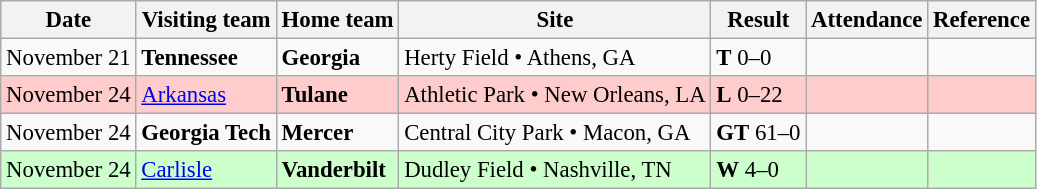<table class="wikitable" style="font-size:95%;">
<tr>
<th>Date</th>
<th>Visiting team</th>
<th>Home team</th>
<th>Site</th>
<th>Result</th>
<th>Attendance</th>
<th class="unsortable">Reference</th>
</tr>
<tr bgcolor=>
<td>November 21</td>
<td><strong>Tennessee</strong></td>
<td><strong>Georgia</strong></td>
<td>Herty Field • Athens, GA</td>
<td><strong>T</strong> 0–0</td>
<td></td>
<td></td>
</tr>
<tr bgcolor=ffcccc>
<td>November 24</td>
<td><a href='#'>Arkansas</a></td>
<td><strong>Tulane</strong></td>
<td>Athletic Park • New Orleans, LA</td>
<td><strong>L</strong> 0–22</td>
<td></td>
<td></td>
</tr>
<tr bgcolor=>
<td>November 24</td>
<td><strong>Georgia Tech</strong></td>
<td><strong>Mercer</strong></td>
<td>Central City Park • Macon, GA</td>
<td><strong>GT</strong> 61–0</td>
<td></td>
<td></td>
</tr>
<tr bgcolor=ccffcc>
<td>November 24</td>
<td><a href='#'>Carlisle</a></td>
<td><strong>Vanderbilt</strong></td>
<td>Dudley Field • Nashville, TN</td>
<td><strong>W</strong> 4–0</td>
<td></td>
<td></td>
</tr>
</table>
